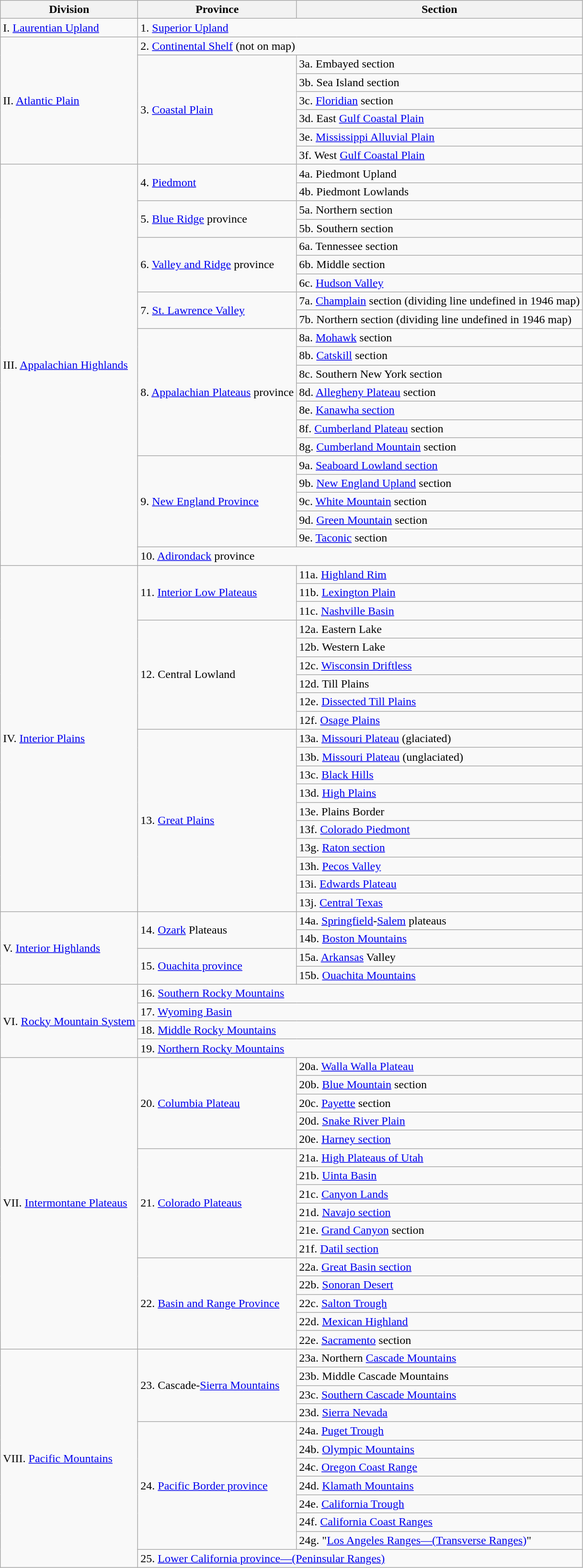<table class=wikitable>
<tr>
<th>Division </th>
<th>Province</th>
<th>Section</th>
</tr>
<tr>
<td>I. <a href='#'>Laurentian Upland</a></td>
<td colspan=2>1. <a href='#'>Superior Upland</a></td>
</tr>
<tr>
<td rowspan=7>II. <a href='#'>Atlantic Plain</a></td>
<td colspan=2>2. <a href='#'>Continental Shelf</a> (not on map)</td>
</tr>
<tr>
<td rowspan=6>3. <a href='#'>Coastal Plain</a></td>
<td>3a. Embayed section</td>
</tr>
<tr>
<td>3b. Sea Island section</td>
</tr>
<tr>
<td>3c. <a href='#'>Floridian</a> section</td>
</tr>
<tr>
<td>3d. East <a href='#'>Gulf Coastal Plain</a></td>
</tr>
<tr>
<td>3e. <a href='#'>Mississippi Alluvial Plain</a></td>
</tr>
<tr>
<td>3f. West <a href='#'>Gulf Coastal Plain</a></td>
</tr>
<tr>
<td rowspan=22>III. <a href='#'>Appalachian Highlands</a></td>
<td rowspan=2>4. <a href='#'>Piedmont</a></td>
<td>4a. Piedmont Upland</td>
</tr>
<tr>
<td>4b. Piedmont Lowlands</td>
</tr>
<tr>
<td rowspan=2>5. <a href='#'>Blue Ridge</a> province</td>
<td>5a. Northern section</td>
</tr>
<tr>
<td>5b. Southern section</td>
</tr>
<tr>
<td rowspan=3>6. <a href='#'>Valley and Ridge</a> province</td>
<td>6a. Tennessee section</td>
</tr>
<tr>
<td>6b. Middle section</td>
</tr>
<tr>
<td>6c. <a href='#'>Hudson Valley</a></td>
</tr>
<tr>
<td rowspan=2>7. <a href='#'>St. Lawrence Valley</a></td>
<td>7a. <a href='#'>Champlain</a> section (dividing line undefined in 1946 map)</td>
</tr>
<tr>
<td>7b. Northern section (dividing line undefined in 1946 map)</td>
</tr>
<tr>
<td rowspan=7>8. <a href='#'>Appalachian Plateaus</a> province</td>
<td>8a. <a href='#'>Mohawk</a> section</td>
</tr>
<tr>
<td>8b. <a href='#'>Catskill</a> section</td>
</tr>
<tr>
<td>8c. Southern New York section</td>
</tr>
<tr>
<td>8d. <a href='#'>Allegheny Plateau</a> section</td>
</tr>
<tr>
<td>8e. <a href='#'>Kanawha section</a></td>
</tr>
<tr>
<td>8f. <a href='#'>Cumberland Plateau</a> section</td>
</tr>
<tr>
<td>8g. <a href='#'>Cumberland Mountain</a> section</td>
</tr>
<tr>
<td rowspan=5>9. <a href='#'>New England Province</a></td>
<td>9a. <a href='#'>Seaboard Lowland section</a></td>
</tr>
<tr>
<td>9b. <a href='#'>New England Upland</a> section</td>
</tr>
<tr>
<td>9c. <a href='#'>White Mountain</a> section</td>
</tr>
<tr>
<td>9d. <a href='#'>Green Mountain</a> section</td>
</tr>
<tr>
<td>9e. <a href='#'>Taconic</a> section</td>
</tr>
<tr>
<td colspan=2>10. <a href='#'>Adirondack</a> province</td>
</tr>
<tr>
<td rowspan=19>IV. <a href='#'>Interior Plains</a></td>
<td rowspan=3>11. <a href='#'>Interior Low Plateaus</a></td>
<td>11a. <a href='#'>Highland Rim</a></td>
</tr>
<tr>
<td>11b. <a href='#'>Lexington Plain</a></td>
</tr>
<tr>
<td>11c. <a href='#'>Nashville Basin</a></td>
</tr>
<tr>
<td rowspan=6>12. Central Lowland</td>
<td>12a. Eastern Lake</td>
</tr>
<tr>
<td>12b. Western Lake</td>
</tr>
<tr>
<td>12c. <a href='#'>Wisconsin Driftless</a></td>
</tr>
<tr>
<td>12d. Till Plains</td>
</tr>
<tr>
<td>12e. <a href='#'>Dissected Till Plains</a></td>
</tr>
<tr>
<td>12f. <a href='#'>Osage Plains</a></td>
</tr>
<tr>
<td rowspan=10>13. <a href='#'>Great Plains</a></td>
<td>13a. <a href='#'>Missouri Plateau</a> (glaciated)</td>
</tr>
<tr>
<td>13b. <a href='#'>Missouri Plateau</a> (unglaciated)</td>
</tr>
<tr>
<td>13c. <a href='#'>Black Hills</a></td>
</tr>
<tr>
<td>13d. <a href='#'>High Plains</a></td>
</tr>
<tr>
<td>13e. Plains Border</td>
</tr>
<tr>
<td>13f. <a href='#'>Colorado Piedmont</a></td>
</tr>
<tr>
<td>13g. <a href='#'>Raton section</a></td>
</tr>
<tr>
<td>13h. <a href='#'>Pecos Valley</a></td>
</tr>
<tr>
<td>13i. <a href='#'>Edwards Plateau</a></td>
</tr>
<tr>
<td>13j. <a href='#'>Central Texas</a></td>
</tr>
<tr>
<td rowspan=4>V. <a href='#'>Interior Highlands</a></td>
<td rowspan=2>14. <a href='#'>Ozark</a> Plateaus</td>
<td>14a. <a href='#'>Springfield</a>-<a href='#'>Salem</a> plateaus</td>
</tr>
<tr>
<td>14b. <a href='#'>Boston Mountains</a></td>
</tr>
<tr>
<td rowspan=2>15. <a href='#'>Ouachita province</a></td>
<td>15a. <a href='#'>Arkansas</a> Valley</td>
</tr>
<tr>
<td>15b. <a href='#'>Ouachita Mountains</a></td>
</tr>
<tr>
<td rowspan=4>VI. <a href='#'>Rocky Mountain System</a></td>
<td colspan=2>16. <a href='#'>Southern Rocky Mountains</a></td>
</tr>
<tr>
<td colspan=2>17. <a href='#'>Wyoming Basin</a></td>
</tr>
<tr>
<td colspan=2>18. <a href='#'>Middle Rocky Mountains</a></td>
</tr>
<tr>
<td colspan=2>19. <a href='#'>Northern Rocky Mountains</a></td>
</tr>
<tr>
<td rowspan=16>VII. <a href='#'>Intermontane Plateaus</a></td>
<td rowspan=5>20. <a href='#'>Columbia Plateau</a></td>
<td>20a. <a href='#'>Walla Walla Plateau</a></td>
</tr>
<tr>
<td>20b. <a href='#'>Blue Mountain</a> section</td>
</tr>
<tr>
<td>20c. <a href='#'>Payette</a> section</td>
</tr>
<tr>
<td>20d. <a href='#'>Snake River Plain</a></td>
</tr>
<tr>
<td>20e. <a href='#'>Harney section</a></td>
</tr>
<tr>
<td rowspan=6>21. <a href='#'>Colorado Plateaus</a></td>
<td>21a. <a href='#'>High Plateaus of Utah</a></td>
</tr>
<tr>
<td>21b. <a href='#'>Uinta Basin</a></td>
</tr>
<tr>
<td>21c. <a href='#'>Canyon Lands</a></td>
</tr>
<tr>
<td>21d. <a href='#'>Navajo section</a></td>
</tr>
<tr>
<td>21e. <a href='#'>Grand Canyon</a> section</td>
</tr>
<tr>
<td>21f. <a href='#'>Datil section</a></td>
</tr>
<tr>
<td rowspan=5>22. <a href='#'>Basin and Range Province</a></td>
<td>22a. <a href='#'>Great Basin section</a></td>
</tr>
<tr>
<td>22b. <a href='#'>Sonoran Desert</a></td>
</tr>
<tr>
<td>22c. <a href='#'>Salton Trough</a></td>
</tr>
<tr>
<td>22d. <a href='#'>Mexican Highland</a></td>
</tr>
<tr>
<td>22e. <a href='#'>Sacramento</a> section</td>
</tr>
<tr>
<td rowspan=12>VIII. <a href='#'>Pacific Mountains</a></td>
<td rowspan=4>23. Cascade-<a href='#'>Sierra Mountains</a></td>
<td>23a. Northern <a href='#'>Cascade Mountains</a></td>
</tr>
<tr>
<td>23b. Middle Cascade Mountains</td>
</tr>
<tr>
<td>23c. <a href='#'>Southern Cascade Mountains</a></td>
</tr>
<tr>
<td>23d. <a href='#'>Sierra Nevada</a></td>
</tr>
<tr>
<td rowspan=7>24. <a href='#'>Pacific Border province</a></td>
<td>24a. <a href='#'>Puget Trough</a></td>
</tr>
<tr>
<td>24b. <a href='#'>Olympic Mountains</a></td>
</tr>
<tr>
<td>24c. <a href='#'>Oregon Coast Range</a></td>
</tr>
<tr>
<td>24d. <a href='#'>Klamath Mountains</a></td>
</tr>
<tr>
<td>24e. <a href='#'>California Trough</a></td>
</tr>
<tr>
<td>24f. <a href='#'>California Coast Ranges</a></td>
</tr>
<tr>
<td>24g. "<a href='#'>Los Angeles Ranges—(Transverse Ranges)</a>"</td>
</tr>
<tr>
<td colspan=2>25. <a href='#'>Lower California province—(Peninsular Ranges)</a></td>
</tr>
</table>
